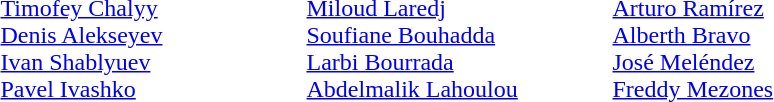<table>
<tr>
<td width=200 valign=top><em></em><br><a href='#'>Timofey Chalyy</a><br><a href='#'>Denis Alekseyev</a><br><a href='#'>Ivan Shablyuev</a><br><a href='#'>Pavel Ivashko</a></td>
<td width=200 valign=top><em></em><br><a href='#'>Miloud Laredj</a><br><a href='#'>Soufiane Bouhadda</a><br><a href='#'>Larbi Bourrada</a><br><a href='#'>Abdelmalik Lahoulou</a></td>
<td width=200 valign=top><em></em><br><a href='#'>Arturo Ramírez</a><br><a href='#'>Alberth Bravo</a><br><a href='#'>José Meléndez</a><br><a href='#'>Freddy Mezones</a></td>
</tr>
</table>
